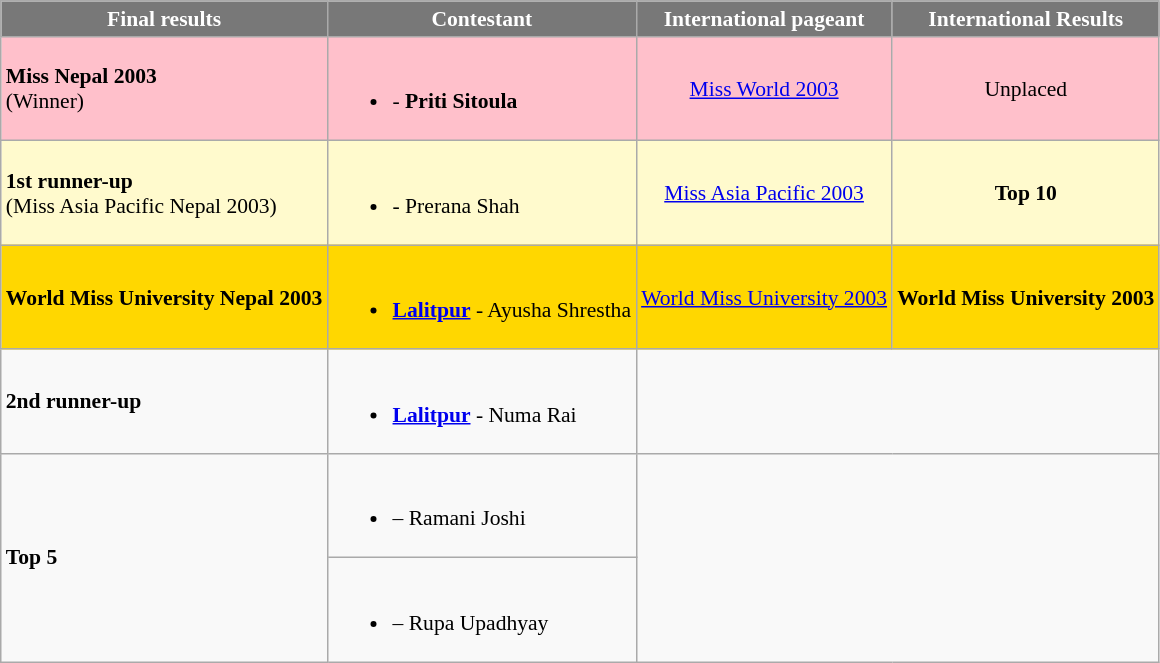<table class="wikitable sortable" style="font-size: 90%">
<tr>
<th style="background-color:#787878;color:#FFFFFF;">Final results</th>
<th style="background-color:#787878;color:#FFFFFF;">Contestant</th>
<th style="background-color:#787878;color:#FFFFFF;">International pageant</th>
<th style="background-color:#787878;color:#FFFFFF;">International Results</th>
</tr>
<tr>
<td style="background:pink;"><strong>Miss Nepal 2003</strong><br>(Winner)</td>
<td style="background:pink;"><br><ul><li><strong></strong> - <strong>Priti Sitoula</strong></li></ul></td>
<td style="background:pink; text-align:center;"><a href='#'>Miss World 2003</a></td>
<td style="background:pink; text-align:center;">Unplaced</td>
</tr>
<tr>
<td style="background:#FFFACD;"><strong>1st runner-up</strong> <br>(Miss Asia Pacific Nepal 2003)</td>
<td style="background:#FFFACD;"><br><ul><li><strong></strong> - Prerana Shah</li></ul></td>
<td style="background:#FFFACD; text-align:center;"><a href='#'>Miss Asia Pacific 2003</a></td>
<td style="background:#FFFACD; text-align:center;"><strong>Top 10</strong></td>
</tr>
<tr>
<td style="background:gold;"><strong>World Miss University Nepal 2003</strong></td>
<td style="background:gold;"><br><ul><li><strong> <a href='#'>Lalitpur</a></strong> - Ayusha Shrestha</li></ul></td>
<td style="background:gold; text-align:center;"><a href='#'>World Miss University 2003</a></td>
<td style="background:gold; text-align:center;"><strong>World Miss University 2003</strong></td>
</tr>
<tr>
<td><strong>2nd runner-up</strong></td>
<td><br><ul><li><strong> <a href='#'>Lalitpur</a></strong> - Numa Rai</li></ul></td>
</tr>
<tr>
<td rowspan="2"><strong>Top 5</strong></td>
<td><br><ul><li><strong></strong> – Ramani Joshi</li></ul></td>
<td colspan="2" rowspan="2"></td>
</tr>
<tr>
<td><br><ul><li><strong></strong> – Rupa Upadhyay</li></ul></td>
</tr>
</table>
